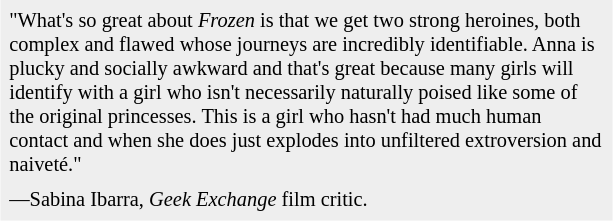<table class="toccolours" style="float:right; margin-left:1em; margin-right:2em; font-size:85%; background:#eee; color:black; width:30em; max-width:40%;" cellspacing="5">
<tr>
<td style="text-align: left;">"What's so great about <em>Frozen</em> is that we get two strong heroines, both complex and flawed whose journeys are incredibly identifiable. Anna is plucky and socially awkward and that's great because many girls will identify with a girl who isn't necessarily naturally poised like some of the original princesses. This is a girl who hasn't had much human contact and when she does just explodes into unfiltered extroversion and naiveté."</td>
</tr>
<tr>
<td style="text-align: left;">—Sabina Ibarra, <em>Geek Exchange</em> film critic.</td>
</tr>
</table>
